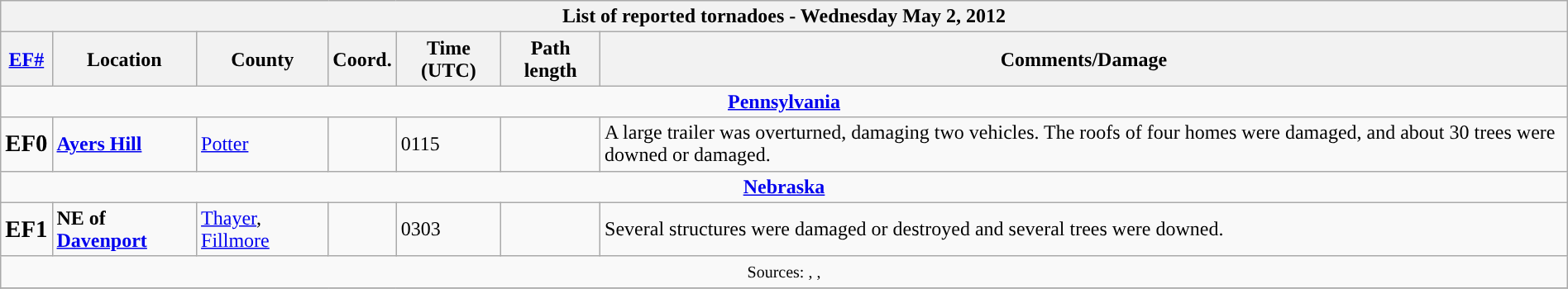<table class="wikitable collapsible" width="100%">
<tr>
<th colspan="7">List of reported tornadoes - Wednesday May 2, 2012</th>
</tr>
<tr>
<th><a href='#'>EF#</a></th>
<th>Location</th>
<th>County</th>
<th>Coord.</th>
<th>Time (UTC)</th>
<th>Path length</th>
<th>Comments/Damage</th>
</tr>
<tr>
<td colspan="7" align=center><strong><a href='#'>Pennsylvania</a></strong></td>
</tr>
<tr>
<td><big><strong>EF0</strong></big></td>
<td><strong><a href='#'>Ayers Hill</a></strong></td>
<td><a href='#'>Potter</a></td>
<td></td>
<td>0115</td>
<td></td>
<td>A large trailer was overturned, damaging two vehicles. The roofs of four homes were damaged, and about 30 trees were downed or damaged.</td>
</tr>
<tr>
<td colspan="7" align=center><strong><a href='#'>Nebraska</a></strong></td>
</tr>
<tr>
<td><big><strong>EF1</strong></big></td>
<td><strong>NE of <a href='#'>Davenport</a></strong></td>
<td><a href='#'>Thayer</a>, <a href='#'>Fillmore</a></td>
<td></td>
<td>0303</td>
<td></td>
<td>Several structures were damaged or destroyed and several trees were downed.</td>
</tr>
<tr>
<td colspan="7" align=center><small>Sources: , , </small></td>
</tr>
<tr>
</tr>
</table>
